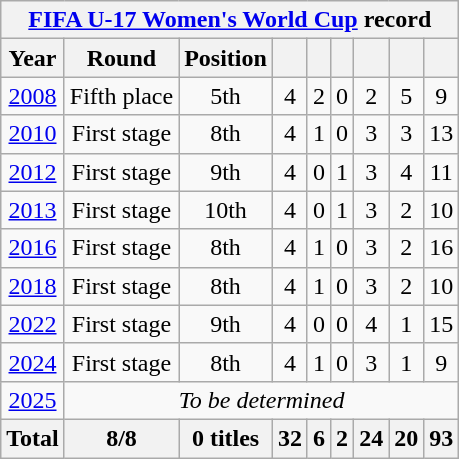<table class="wikitable" style="text-align: center;">
<tr>
<th colspan="9"><a href='#'>FIFA U-17 Women's World Cup</a> record</th>
</tr>
<tr>
<th>Year</th>
<th>Round</th>
<th>Position</th>
<th></th>
<th></th>
<th></th>
<th></th>
<th></th>
<th></th>
</tr>
<tr>
<td> <a href='#'>2008</a></td>
<td>Fifth place</td>
<td>5th</td>
<td>4</td>
<td>2</td>
<td>0</td>
<td>2</td>
<td>5</td>
<td>9</td>
</tr>
<tr>
<td> <a href='#'>2010</a></td>
<td>First stage</td>
<td>8th</td>
<td>4</td>
<td>1</td>
<td>0</td>
<td>3</td>
<td>3</td>
<td>13</td>
</tr>
<tr>
<td> <a href='#'>2012</a></td>
<td>First stage</td>
<td>9th</td>
<td>4</td>
<td>0</td>
<td>1</td>
<td>3</td>
<td>4</td>
<td>11</td>
</tr>
<tr>
<td> <a href='#'>2013</a></td>
<td>First stage</td>
<td>10th</td>
<td>4</td>
<td>0</td>
<td>1</td>
<td>3</td>
<td>2</td>
<td>10</td>
</tr>
<tr>
<td> <a href='#'>2016</a></td>
<td>First stage</td>
<td>8th</td>
<td>4</td>
<td>1</td>
<td>0</td>
<td>3</td>
<td>2</td>
<td>16</td>
</tr>
<tr>
<td> <a href='#'>2018</a></td>
<td>First stage</td>
<td>8th</td>
<td>4</td>
<td>1</td>
<td>0</td>
<td>3</td>
<td>2</td>
<td>10</td>
</tr>
<tr>
<td> <a href='#'>2022</a></td>
<td>First stage</td>
<td>9th</td>
<td>4</td>
<td>0</td>
<td>0</td>
<td>4</td>
<td>1</td>
<td>15</td>
</tr>
<tr>
<td> <a href='#'>2024</a></td>
<td>First stage</td>
<td>8th</td>
<td>4</td>
<td>1</td>
<td>0</td>
<td>3</td>
<td>1</td>
<td>9</td>
</tr>
<tr>
<td> <a href='#'>2025</a></td>
<td colspan="8"><em>To be determined</em></td>
</tr>
<tr>
<th><strong>Total</strong></th>
<th>8/8</th>
<th>0 titles</th>
<th>32</th>
<th>6</th>
<th>2</th>
<th>24</th>
<th>20</th>
<th>93</th>
</tr>
</table>
